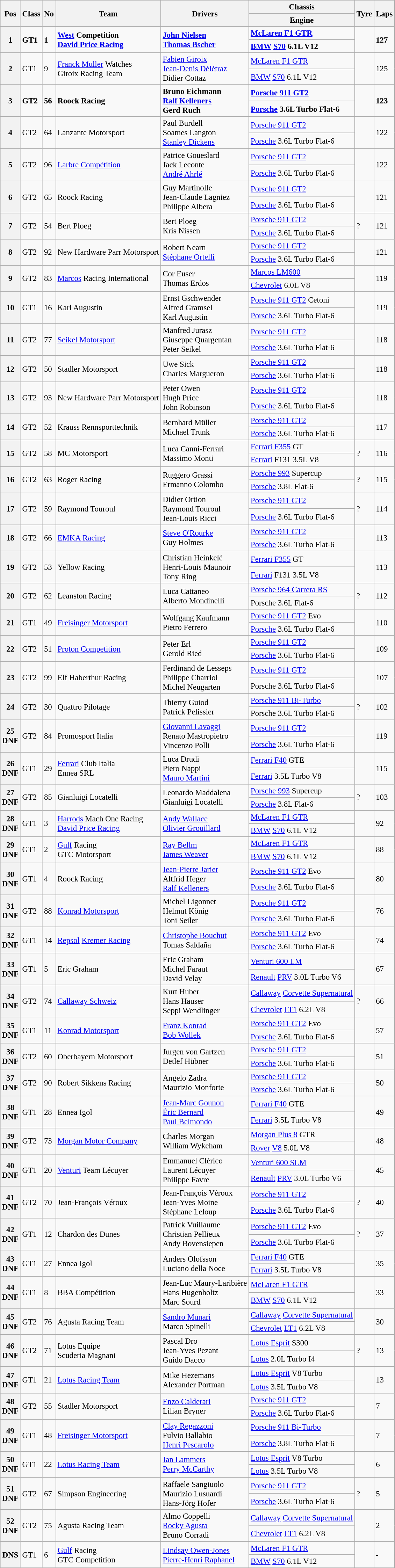<table class="wikitable" style="font-size: 95%;">
<tr>
<th rowspan=2>Pos</th>
<th rowspan=2>Class</th>
<th rowspan=2>No</th>
<th rowspan=2>Team</th>
<th rowspan=2>Drivers</th>
<th>Chassis</th>
<th rowspan=2>Tyre</th>
<th rowspan=2>Laps</th>
</tr>
<tr>
<th>Engine</th>
</tr>
<tr style="font-weight:bold">
<th rowspan=2>1</th>
<td rowspan=2>GT1</td>
<td rowspan=2>1</td>
<td rowspan=2> <a href='#'>West</a> Competition<br> <a href='#'>David Price Racing</a></td>
<td rowspan=2> <a href='#'>John Nielsen</a><br> <a href='#'>Thomas Bscher</a></td>
<td><a href='#'>McLaren F1 GTR</a></td>
<td rowspan=2></td>
<td rowspan=2>127</td>
</tr>
<tr style="font-weight:bold">
<td><a href='#'>BMW</a> <a href='#'>S70</a> 6.1L V12</td>
</tr>
<tr>
<th rowspan=2>2</th>
<td rowspan=2>GT1</td>
<td rowspan=2>9</td>
<td rowspan=2> <a href='#'>Franck Muller</a> Watches<br> Giroix Racing Team</td>
<td rowspan=2> <a href='#'>Fabien Giroix</a><br> <a href='#'>Jean-Denis Délétraz</a><br> Didier Cottaz</td>
<td><a href='#'>McLaren F1 GTR</a></td>
<td rowspan=2></td>
<td rowspan=2>125</td>
</tr>
<tr>
<td><a href='#'>BMW</a> <a href='#'>S70</a> 6.1L V12</td>
</tr>
<tr style="font-weight:bold">
<th rowspan=2>3</th>
<td rowspan=2>GT2</td>
<td rowspan=2>56</td>
<td rowspan=2> Roock Racing</td>
<td rowspan=2> Bruno Eichmann<br> <a href='#'>Ralf Kelleners</a><br> Gerd Ruch</td>
<td><a href='#'>Porsche 911 GT2</a></td>
<td rowspan=2></td>
<td rowspan=2>123</td>
</tr>
<tr style="font-weight:bold">
<td><a href='#'>Porsche</a> 3.6L Turbo Flat-6</td>
</tr>
<tr>
<th rowspan=2>4</th>
<td rowspan=2>GT2</td>
<td rowspan=2>64</td>
<td rowspan=2> Lanzante Motorsport</td>
<td rowspan=2> Paul Burdell<br> Soames Langton<br> <a href='#'>Stanley Dickens</a></td>
<td><a href='#'>Porsche 911 GT2</a></td>
<td rowspan=2></td>
<td rowspan=2>122</td>
</tr>
<tr>
<td><a href='#'>Porsche</a> 3.6L Turbo Flat-6</td>
</tr>
<tr>
<th rowspan=2>5</th>
<td rowspan=2>GT2</td>
<td rowspan=2>96</td>
<td rowspan=2> <a href='#'>Larbre Compétition</a></td>
<td rowspan=2> Patrice Goueslard<br> Jack Leconte<br> <a href='#'>André Ahrlé</a></td>
<td><a href='#'>Porsche 911 GT2</a></td>
<td rowspan=2></td>
<td rowspan=2>122</td>
</tr>
<tr>
<td><a href='#'>Porsche</a> 3.6L Turbo Flat-6</td>
</tr>
<tr>
<th rowspan=2>6</th>
<td rowspan=2>GT2</td>
<td rowspan=2>65</td>
<td rowspan=2> Roock Racing</td>
<td rowspan=2> Guy Martinolle<br> Jean-Claude Lagniez<br> Philippe Albera</td>
<td><a href='#'>Porsche 911 GT2</a></td>
<td rowspan=2></td>
<td rowspan=2>121</td>
</tr>
<tr>
<td><a href='#'>Porsche</a> 3.6L Turbo Flat-6</td>
</tr>
<tr>
<th rowspan=2>7</th>
<td rowspan=2>GT2</td>
<td rowspan=2>54</td>
<td rowspan=2> Bert Ploeg</td>
<td rowspan=2> Bert Ploeg<br> Kris Nissen</td>
<td><a href='#'>Porsche 911 GT2</a></td>
<td rowspan=2>?</td>
<td rowspan=2>121</td>
</tr>
<tr>
<td><a href='#'>Porsche</a> 3.6L Turbo Flat-6</td>
</tr>
<tr>
<th rowspan=2>8</th>
<td rowspan=2>GT2</td>
<td rowspan=2>92</td>
<td rowspan=2> New Hardware Parr Motorsport</td>
<td rowspan=2> Robert Nearn<br> <a href='#'>Stéphane Ortelli</a></td>
<td><a href='#'>Porsche 911 GT2</a></td>
<td rowspan=2></td>
<td rowspan=2>121</td>
</tr>
<tr>
<td><a href='#'>Porsche</a> 3.6L Turbo Flat-6</td>
</tr>
<tr>
<th rowspan=2>9</th>
<td rowspan=2>GT2</td>
<td rowspan=2>83</td>
<td rowspan=2> <a href='#'>Marcos</a> Racing International</td>
<td rowspan=2> Cor Euser<br> Thomas Erdos</td>
<td><a href='#'>Marcos LM600</a></td>
<td rowspan=2></td>
<td rowspan=2>119</td>
</tr>
<tr>
<td><a href='#'>Chevrolet</a> 6.0L V8</td>
</tr>
<tr>
<th rowspan=2>10</th>
<td rowspan=2>GT1</td>
<td rowspan=2>16</td>
<td rowspan=2> Karl Augustin</td>
<td rowspan=2> Ernst Gschwender<br> Alfred Gramsel<br> Karl Augustin</td>
<td><a href='#'>Porsche 911 GT2</a> Cetoni</td>
<td rowspan=2></td>
<td rowspan=2>119</td>
</tr>
<tr>
<td><a href='#'>Porsche</a> 3.6L Turbo Flat-6</td>
</tr>
<tr>
<th rowspan=2>11</th>
<td rowspan=2>GT2</td>
<td rowspan=2>77</td>
<td rowspan=2> <a href='#'>Seikel Motorsport</a></td>
<td rowspan=2> Manfred Jurasz<br> Giuseppe Quargentan<br> Peter Seikel</td>
<td><a href='#'>Porsche 911 GT2</a></td>
<td rowspan=2></td>
<td rowspan=2>118</td>
</tr>
<tr>
<td><a href='#'>Porsche</a> 3.6L Turbo Flat-6</td>
</tr>
<tr>
<th rowspan=2>12</th>
<td rowspan=2>GT2</td>
<td rowspan=2>50</td>
<td rowspan=2> Stadler Motorsport</td>
<td rowspan=2> Uwe Sick<br> Charles Margueron</td>
<td><a href='#'>Porsche 911 GT2</a></td>
<td rowspan=2></td>
<td rowspan=2>118</td>
</tr>
<tr>
<td><a href='#'>Porsche</a> 3.6L Turbo Flat-6</td>
</tr>
<tr>
<th rowspan=2>13</th>
<td rowspan=2>GT2</td>
<td rowspan=2>93</td>
<td rowspan=2> New Hardware Parr Motorsport</td>
<td rowspan=2> Peter Owen<br> Hugh Price<br> John Robinson</td>
<td><a href='#'>Porsche 911 GT2</a></td>
<td rowspan=2></td>
<td rowspan=2>118</td>
</tr>
<tr>
<td><a href='#'>Porsche</a> 3.6L Turbo Flat-6</td>
</tr>
<tr>
<th rowspan=2>14</th>
<td rowspan=2>GT2</td>
<td rowspan=2>52</td>
<td rowspan=2> Krauss Rennsporttechnik</td>
<td rowspan=2> Bernhard Müller<br> Michael Trunk</td>
<td><a href='#'>Porsche 911 GT2</a></td>
<td rowspan=2></td>
<td rowspan=2>117</td>
</tr>
<tr>
<td><a href='#'>Porsche</a> 3.6L Turbo Flat-6</td>
</tr>
<tr>
<th rowspan=2>15</th>
<td rowspan=2>GT2</td>
<td rowspan=2>58</td>
<td rowspan=2> MC Motorsport</td>
<td rowspan=2> Luca Canni-Ferrari<br> Massimo Monti</td>
<td><a href='#'>Ferrari F355</a> GT</td>
<td rowspan=2>?</td>
<td rowspan=2>116</td>
</tr>
<tr>
<td><a href='#'>Ferrari</a> F131 3.5L V8</td>
</tr>
<tr>
<th rowspan=2>16</th>
<td rowspan=2>GT2</td>
<td rowspan=2>63</td>
<td rowspan=2> Roger Racing</td>
<td rowspan=2> Ruggero Grassi<br> Ermanno Colombo</td>
<td><a href='#'>Porsche 993</a> Supercup</td>
<td rowspan=2>?</td>
<td rowspan=2>115</td>
</tr>
<tr>
<td><a href='#'>Porsche</a> 3.8L Flat-6</td>
</tr>
<tr>
<th rowspan=2>17</th>
<td rowspan=2>GT2</td>
<td rowspan=2>59</td>
<td rowspan=2> Raymond Touroul</td>
<td rowspan=2> Didier Ortion<br> Raymond Touroul<br> Jean-Louis Ricci</td>
<td><a href='#'>Porsche 911 GT2</a></td>
<td rowspan=2>?</td>
<td rowspan=2>114</td>
</tr>
<tr>
<td><a href='#'>Porsche</a> 3.6L Turbo Flat-6</td>
</tr>
<tr>
<th rowspan=2>18</th>
<td rowspan=2>GT2</td>
<td rowspan=2>66</td>
<td rowspan=2> <a href='#'>EMKA Racing</a></td>
<td rowspan=2> <a href='#'>Steve O'Rourke</a><br> Guy Holmes</td>
<td><a href='#'>Porsche 911 GT2</a></td>
<td rowspan=2></td>
<td rowspan=2>113</td>
</tr>
<tr>
<td><a href='#'>Porsche</a> 3.6L Turbo Flat-6</td>
</tr>
<tr>
<th rowspan=2>19</th>
<td rowspan=2>GT2</td>
<td rowspan=2>53</td>
<td rowspan=2> Yellow Racing</td>
<td rowspan=2> Christian Heinkelé<br> Henri-Louis Maunoir<br> Tony Ring</td>
<td><a href='#'>Ferrari F355</a> GT</td>
<td rowspan=2></td>
<td rowspan=2>113</td>
</tr>
<tr>
<td><a href='#'>Ferrari</a> F131 3.5L V8</td>
</tr>
<tr>
<th rowspan=2>20</th>
<td rowspan=2>GT2</td>
<td rowspan=2>62</td>
<td rowspan=2> Leanston Racing</td>
<td rowspan=2> Luca Cattaneo<br> Alberto Mondinelli</td>
<td><a href='#'>Porsche 964 Carrera RS</a></td>
<td rowspan=2>?</td>
<td rowspan=2>112</td>
</tr>
<tr>
<td>Porsche 3.6L Flat-6</td>
</tr>
<tr>
<th rowspan=2>21</th>
<td rowspan=2>GT1</td>
<td rowspan=2>49</td>
<td rowspan=2> <a href='#'>Freisinger Motorsport</a></td>
<td rowspan=2> Wolfgang Kaufmann<br> Pietro Ferrero</td>
<td><a href='#'>Porsche 911 GT2</a> Evo</td>
<td rowspan=2></td>
<td rowspan=2>110</td>
</tr>
<tr>
<td><a href='#'>Porsche</a> 3.6L Turbo Flat-6</td>
</tr>
<tr>
<th rowspan=2>22</th>
<td rowspan=2>GT2</td>
<td rowspan=2>51</td>
<td rowspan=2> <a href='#'>Proton Competition</a></td>
<td rowspan=2> Peter Erl<br> Gerold Ried</td>
<td><a href='#'>Porsche 911 GT2</a></td>
<td rowspan=2></td>
<td rowspan=2>109</td>
</tr>
<tr>
<td><a href='#'>Porsche</a> 3.6L Turbo Flat-6</td>
</tr>
<tr>
<th rowspan=2>23</th>
<td rowspan=2>GT2</td>
<td rowspan=2>99</td>
<td rowspan=2> Elf Haberthur Racing</td>
<td rowspan=2> Ferdinand de Lesseps<br> Philippe Charriol<br> Michel Neugarten</td>
<td><a href='#'>Porsche 911 GT2</a></td>
<td rowspan=2></td>
<td rowspan=2>107</td>
</tr>
<tr>
<td>Porsche 3.6L Turbo Flat-6</td>
</tr>
<tr>
<th rowspan=2>24</th>
<td rowspan=2>GT2</td>
<td rowspan=2>30</td>
<td rowspan=2> Quattro Pilotage</td>
<td rowspan=2> Thierry Guiod<br> Patrick Pelissier</td>
<td><a href='#'>Porsche 911 Bi-Turbo</a></td>
<td rowspan=2>?</td>
<td rowspan=2>102</td>
</tr>
<tr>
<td>Porsche 3.6L Turbo Flat-6</td>
</tr>
<tr>
<th rowspan=2>25<br>DNF</th>
<td rowspan=2>GT2</td>
<td rowspan=2>84</td>
<td rowspan=2> Promosport Italia</td>
<td rowspan=2> <a href='#'>Giovanni Lavaggi</a><br> Renato Mastropietro<br> Vincenzo Polli</td>
<td><a href='#'>Porsche 911 GT2</a></td>
<td rowspan=2></td>
<td rowspan=2>119</td>
</tr>
<tr>
<td><a href='#'>Porsche</a> 3.6L Turbo Flat-6</td>
</tr>
<tr>
<th rowspan=2>26<br>DNF</th>
<td rowspan=2>GT1</td>
<td rowspan=2>29</td>
<td rowspan=2> <a href='#'>Ferrari</a> Club Italia<br> Ennea SRL</td>
<td rowspan=2> Luca Drudi<br> Piero Nappi<br> <a href='#'>Mauro Martini</a></td>
<td><a href='#'>Ferrari F40</a> GTE</td>
<td rowspan=2></td>
<td rowspan=2>115</td>
</tr>
<tr>
<td><a href='#'>Ferrari</a> 3.5L Turbo V8</td>
</tr>
<tr>
<th rowspan=2>27<br>DNF</th>
<td rowspan=2>GT2</td>
<td rowspan=2>85</td>
<td rowspan=2> Gianluigi Locatelli</td>
<td rowspan=2> Leonardo Maddalena<br> Gianluigi Locatelli</td>
<td><a href='#'>Porsche 993</a> Supercup</td>
<td rowspan=2>?</td>
<td rowspan=2>103</td>
</tr>
<tr>
<td><a href='#'>Porsche</a> 3.8L Flat-6</td>
</tr>
<tr>
<th rowspan=2>28<br>DNF</th>
<td rowspan=2>GT1</td>
<td rowspan=2>3</td>
<td rowspan=2> <a href='#'>Harrods</a> Mach One Racing<br> <a href='#'>David Price Racing</a></td>
<td rowspan=2> <a href='#'>Andy Wallace</a><br> <a href='#'>Olivier Grouillard</a></td>
<td><a href='#'>McLaren F1 GTR</a></td>
<td rowspan=2></td>
<td rowspan=2>92</td>
</tr>
<tr>
<td><a href='#'>BMW</a> <a href='#'>S70</a> 6.1L V12</td>
</tr>
<tr>
<th rowspan=2>29<br>DNF</th>
<td rowspan=2>GT1</td>
<td rowspan=2>2</td>
<td rowspan=2> <a href='#'>Gulf</a> Racing<br> GTC Motorsport</td>
<td rowspan=2> <a href='#'>Ray Bellm</a><br> <a href='#'>James Weaver</a></td>
<td><a href='#'>McLaren F1 GTR</a></td>
<td rowspan=2></td>
<td rowspan=2>88</td>
</tr>
<tr>
<td><a href='#'>BMW</a> <a href='#'>S70</a> 6.1L V12</td>
</tr>
<tr>
<th rowspan=2>30<br>DNF</th>
<td rowspan=2>GT1</td>
<td rowspan=2>4</td>
<td rowspan=2> Roock Racing</td>
<td rowspan=2> <a href='#'>Jean-Pierre Jarier</a><br> Altfrid Heger<br> <a href='#'>Ralf Kelleners</a></td>
<td><a href='#'>Porsche 911 GT2</a> Evo</td>
<td rowspan=2></td>
<td rowspan=2>80</td>
</tr>
<tr>
<td><a href='#'>Porsche</a> 3.6L Turbo Flat-6</td>
</tr>
<tr>
<th rowspan=2>31<br>DNF</th>
<td rowspan=2>GT2</td>
<td rowspan=2>88</td>
<td rowspan=2> <a href='#'>Konrad Motorsport</a></td>
<td rowspan=2> Michel Ligonnet<br> Helmut König<br> Toni Seiler</td>
<td><a href='#'>Porsche 911 GT2</a></td>
<td rowspan=2></td>
<td rowspan=2>76</td>
</tr>
<tr>
<td><a href='#'>Porsche</a> 3.6L Turbo Flat-6</td>
</tr>
<tr>
<th rowspan=2>32<br>DNF</th>
<td rowspan=2>GT1</td>
<td rowspan=2>14</td>
<td rowspan=2> <a href='#'>Repsol</a> <a href='#'>Kremer Racing</a></td>
<td rowspan=2> <a href='#'>Christophe Bouchut</a><br> Tomas Saldaña</td>
<td><a href='#'>Porsche 911 GT2</a> Evo</td>
<td rowspan=2></td>
<td rowspan=2>74</td>
</tr>
<tr>
<td><a href='#'>Porsche</a> 3.6L Turbo Flat-6</td>
</tr>
<tr>
<th rowspan=2>33<br>DNF</th>
<td rowspan=2>GT1</td>
<td rowspan=2>5</td>
<td rowspan=2> Eric Graham</td>
<td rowspan=2> Eric Graham<br> Michel Faraut<br> David Velay</td>
<td><a href='#'>Venturi 600 LM</a></td>
<td rowspan=2></td>
<td rowspan=2>67</td>
</tr>
<tr>
<td><a href='#'>Renault</a> <a href='#'>PRV</a> 3.0L Turbo V6</td>
</tr>
<tr>
<th rowspan=2>34<br>DNF</th>
<td rowspan=2>GT2</td>
<td rowspan=2>74</td>
<td rowspan=2> <a href='#'>Callaway Schweiz</a></td>
<td rowspan=2> Kurt Huber<br> Hans Hauser<br> Seppi Wendlinger</td>
<td><a href='#'>Callaway</a> <a href='#'>Corvette Supernatural</a></td>
<td rowspan=2>?</td>
<td rowspan=2>66</td>
</tr>
<tr>
<td><a href='#'>Chevrolet</a> <a href='#'>LT1</a> 6.2L V8</td>
</tr>
<tr>
<th rowspan=2>35<br>DNF</th>
<td rowspan=2>GT1</td>
<td rowspan=2>11</td>
<td rowspan=2> <a href='#'>Konrad Motorsport</a></td>
<td rowspan=2> <a href='#'>Franz Konrad</a><br> <a href='#'>Bob Wollek</a></td>
<td><a href='#'>Porsche 911 GT2</a> Evo</td>
<td rowspan=2></td>
<td rowspan=2>57</td>
</tr>
<tr>
<td><a href='#'>Porsche</a> 3.6L Turbo Flat-6</td>
</tr>
<tr>
<th rowspan=2>36<br>DNF</th>
<td rowspan=2>GT2</td>
<td rowspan=2>60</td>
<td rowspan=2> Oberbayern Motorsport</td>
<td rowspan=2> Jurgen von Gartzen<br> Detlef Hübner</td>
<td><a href='#'>Porsche 911 GT2</a></td>
<td rowspan=2></td>
<td rowspan=2>51</td>
</tr>
<tr>
<td><a href='#'>Porsche</a> 3.6L Turbo Flat-6</td>
</tr>
<tr>
<th rowspan=2>37<br>DNF</th>
<td rowspan=2>GT2</td>
<td rowspan=2>90</td>
<td rowspan=2> Robert Sikkens Racing</td>
<td rowspan=2> Angelo Zadra<br> Maurizio Monforte</td>
<td><a href='#'>Porsche 911 GT2</a></td>
<td rowspan=2></td>
<td rowspan=2>50</td>
</tr>
<tr>
<td><a href='#'>Porsche</a> 3.6L Turbo Flat-6</td>
</tr>
<tr>
<th rowspan=2>38<br>DNF</th>
<td rowspan=2>GT1</td>
<td rowspan=2>28</td>
<td rowspan=2> Ennea Igol</td>
<td rowspan=2> <a href='#'>Jean-Marc Gounon</a><br> <a href='#'>Éric Bernard</a><br> <a href='#'>Paul Belmondo</a></td>
<td><a href='#'>Ferrari F40</a> GTE</td>
<td rowspan=2></td>
<td rowspan=2>49</td>
</tr>
<tr>
<td><a href='#'>Ferrari</a> 3.5L Turbo V8</td>
</tr>
<tr>
<th rowspan=2>39<br>DNF</th>
<td rowspan=2>GT2</td>
<td rowspan=2>73</td>
<td rowspan=2> <a href='#'>Morgan Motor Company</a></td>
<td rowspan=2> Charles Morgan<br> William Wykeham</td>
<td><a href='#'>Morgan Plus 8</a> GTR</td>
<td rowspan=2></td>
<td rowspan=2>48</td>
</tr>
<tr>
<td><a href='#'>Rover</a> <a href='#'>V8</a> 5.0L V8</td>
</tr>
<tr>
<th rowspan=2>40<br>DNF</th>
<td rowspan=2>GT1</td>
<td rowspan=2>20</td>
<td rowspan=2> <a href='#'>Venturi</a> Team Lécuyer</td>
<td rowspan=2> Emmanuel Clérico<br> Laurent Lécuyer<br> Philippe Favre</td>
<td><a href='#'>Venturi 600 SLM</a></td>
<td rowspan=2></td>
<td rowspan=2>45</td>
</tr>
<tr>
<td><a href='#'>Renault</a> <a href='#'>PRV</a> 3.0L Turbo V6</td>
</tr>
<tr>
<th rowspan=2>41<br>DNF</th>
<td rowspan=2>GT2</td>
<td rowspan=2>70</td>
<td rowspan=2> Jean-François Véroux</td>
<td rowspan=2> Jean-François Véroux<br> Jean-Yves Moine<br> Stéphane Leloup</td>
<td><a href='#'>Porsche 911 GT2</a></td>
<td rowspan=2>?</td>
<td rowspan=2>40</td>
</tr>
<tr>
<td><a href='#'>Porsche</a> 3.6L Turbo Flat-6</td>
</tr>
<tr>
<th rowspan=2>42<br>DNF</th>
<td rowspan=2>GT1</td>
<td rowspan=2>12</td>
<td rowspan=2> Chardon des Dunes</td>
<td rowspan=2> Patrick Vuillaume<br> Christian Pellieux<br> Andy Bovensiepen</td>
<td><a href='#'>Porsche 911 GT2</a> Evo</td>
<td rowspan=2>?</td>
<td rowspan=2>37</td>
</tr>
<tr>
<td><a href='#'>Porsche</a> 3.6L Turbo Flat-6</td>
</tr>
<tr>
<th rowspan=2>43<br>DNF</th>
<td rowspan=2>GT1</td>
<td rowspan=2>27</td>
<td rowspan=2> Ennea Igol</td>
<td rowspan=2> Anders Olofsson<br> Luciano della Noce</td>
<td><a href='#'>Ferrari F40</a> GTE</td>
<td rowspan=2></td>
<td rowspan=2>35</td>
</tr>
<tr>
<td><a href='#'>Ferrari</a> 3.5L Turbo V8</td>
</tr>
<tr>
<th rowspan=2>44<br>DNF</th>
<td rowspan=2>GT1</td>
<td rowspan=2>8</td>
<td rowspan=2> BBA Compétition</td>
<td rowspan=2> Jean-Luc Maury-Laribière<br> Hans Hugenholtz<br> Marc Sourd</td>
<td><a href='#'>McLaren F1 GTR</a></td>
<td rowspan=2></td>
<td rowspan=2>33</td>
</tr>
<tr>
<td><a href='#'>BMW</a> <a href='#'>S70</a> 6.1L V12</td>
</tr>
<tr>
<th rowspan=2>45<br>DNF</th>
<td rowspan=2>GT2</td>
<td rowspan=2>76</td>
<td rowspan=2> Agusta Racing Team</td>
<td rowspan=2> <a href='#'>Sandro Munari</a><br> Marco Spinelli</td>
<td><a href='#'>Callaway</a> <a href='#'>Corvette Supernatural</a></td>
<td rowspan=2></td>
<td rowspan=2>30</td>
</tr>
<tr>
<td><a href='#'>Chevrolet</a> <a href='#'>LT1</a> 6.2L V8</td>
</tr>
<tr>
<th rowspan=2>46<br>DNF</th>
<td rowspan=2>GT2</td>
<td rowspan=2>71</td>
<td rowspan=2> Lotus Equipe<br> Scuderia Magnani</td>
<td rowspan=2> Pascal Dro<br> Jean-Yves Pezant<br> Guido Dacco</td>
<td><a href='#'>Lotus Esprit</a> S300</td>
<td rowspan=2>?</td>
<td rowspan=2>13</td>
</tr>
<tr>
<td><a href='#'>Lotus</a> 2.0L Turbo I4</td>
</tr>
<tr>
<th rowspan=2>47<br>DNF</th>
<td rowspan=2>GT1</td>
<td rowspan=2>21</td>
<td rowspan=2> <a href='#'>Lotus Racing Team</a></td>
<td rowspan=2> Mike Hezemans<br> Alexander Portman</td>
<td><a href='#'>Lotus Esprit</a> V8 Turbo</td>
<td rowspan=2></td>
<td rowspan=2>13</td>
</tr>
<tr>
<td><a href='#'>Lotus</a> 3.5L Turbo V8</td>
</tr>
<tr>
<th rowspan=2>48<br>DNF</th>
<td rowspan=2>GT2</td>
<td rowspan=2>55</td>
<td rowspan=2> Stadler Motorsport</td>
<td rowspan=2> <a href='#'>Enzo Calderari</a><br> Lilian Bryner</td>
<td><a href='#'>Porsche 911 GT2</a></td>
<td rowspan=2></td>
<td rowspan=2>7</td>
</tr>
<tr>
<td><a href='#'>Porsche</a> 3.6L Turbo Flat-6</td>
</tr>
<tr>
<th rowspan=2>49<br>DNF</th>
<td rowspan=2>GT1</td>
<td rowspan=2>48</td>
<td rowspan=2> <a href='#'>Freisinger Motorsport</a></td>
<td rowspan=2> <a href='#'>Clay Regazzoni</a><br> Fulvio Ballabio<br> <a href='#'>Henri Pescarolo</a></td>
<td><a href='#'>Porsche 911 Bi-Turbo</a></td>
<td rowspan=2></td>
<td rowspan=2>7</td>
</tr>
<tr>
<td><a href='#'>Porsche</a> 3.8L Turbo Flat-6</td>
</tr>
<tr>
<th rowspan=2>50<br>DNF</th>
<td rowspan=2>GT1</td>
<td rowspan=2>22</td>
<td rowspan=2> <a href='#'>Lotus Racing Team</a></td>
<td rowspan=2> <a href='#'>Jan Lammers</a><br> <a href='#'>Perry McCarthy</a></td>
<td><a href='#'>Lotus Esprit</a> V8 Turbo</td>
<td rowspan=2></td>
<td rowspan=2>6</td>
</tr>
<tr>
<td><a href='#'>Lotus</a> 3.5L Turbo V8</td>
</tr>
<tr>
<th rowspan=2>51<br>DNF</th>
<td rowspan=2>GT2</td>
<td rowspan=2>67</td>
<td rowspan=2> Simpson Engineering</td>
<td rowspan=2> Raffaele Sangiuolo<br> Maurizio Lusuardi<br> Hans-Jörg Hofer</td>
<td><a href='#'>Porsche 911 GT2</a></td>
<td rowspan=2>?</td>
<td rowspan=2>5</td>
</tr>
<tr>
<td><a href='#'>Porsche</a> 3.6L Turbo Flat-6</td>
</tr>
<tr>
<th rowspan=2>52<br>DNF</th>
<td rowspan=2>GT2</td>
<td rowspan=2>75</td>
<td rowspan=2> Agusta Racing Team</td>
<td rowspan=2> Almo Coppelli<br><a href='#'>Rocky Agusta</a><br> Bruno Corradi</td>
<td><a href='#'>Callaway</a> <a href='#'>Corvette Supernatural</a></td>
<td rowspan=2></td>
<td rowspan=2>2</td>
</tr>
<tr>
<td><a href='#'>Chevrolet</a> <a href='#'>LT1</a> 6.2L V8</td>
</tr>
<tr>
<th rowspan=2>DNS</th>
<td rowspan=2>GT1</td>
<td rowspan=2>6</td>
<td rowspan=2> <a href='#'>Gulf</a> Racing<br> GTC Competition</td>
<td rowspan=2> <a href='#'>Lindsay Owen-Jones</a><br> <a href='#'>Pierre-Henri Raphanel</a></td>
<td><a href='#'>McLaren F1 GTR</a></td>
<td rowspan=2></td>
<td rowspan=2>-</td>
</tr>
<tr>
<td><a href='#'>BMW</a> <a href='#'>S70</a> 6.1L V12</td>
</tr>
</table>
